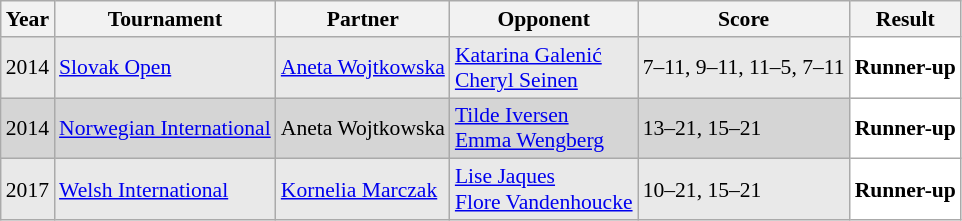<table class="sortable wikitable" style="font-size: 90%;">
<tr>
<th>Year</th>
<th>Tournament</th>
<th>Partner</th>
<th>Opponent</th>
<th>Score</th>
<th>Result</th>
</tr>
<tr style="background:#E9E9E9">
<td align="center">2014</td>
<td align="left"><a href='#'>Slovak Open</a></td>
<td align="left"> <a href='#'>Aneta Wojtkowska</a></td>
<td align="left"> <a href='#'>Katarina Galenić</a><br> <a href='#'>Cheryl Seinen</a></td>
<td align="left">7–11, 9–11, 11–5, 7–11</td>
<td style="text-align:left; background:white"> <strong>Runner-up</strong></td>
</tr>
<tr style="background:#D5D5D5">
<td align="center">2014</td>
<td align="left"><a href='#'>Norwegian International</a></td>
<td align="left"> Aneta Wojtkowska</td>
<td align="left"> <a href='#'>Tilde Iversen</a><br> <a href='#'>Emma Wengberg</a></td>
<td align="left">13–21, 15–21</td>
<td style="text-align:left; background:white"> <strong>Runner-up</strong></td>
</tr>
<tr style="background:#E9E9E9">
<td align="center">2017</td>
<td align="left"><a href='#'>Welsh International</a></td>
<td align="left"> <a href='#'>Kornelia Marczak</a></td>
<td align="left"> <a href='#'>Lise Jaques</a><br> <a href='#'>Flore Vandenhoucke</a></td>
<td align="left">10–21, 15–21</td>
<td style="text-align:left; background:white"> <strong>Runner-up</strong></td>
</tr>
</table>
